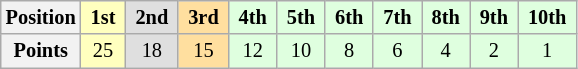<table class="wikitable" style="font-size:85%; text-align:center">
<tr>
<th>Position</th>
<td style="background:#FFFFBF;"> <strong>1st</strong> </td>
<td style="background:#DFDFDF;"> <strong>2nd</strong> </td>
<td style="background:#FFDF9F;"> <strong>3rd</strong> </td>
<td style="background:#DFFFDF;"> <strong>4th</strong> </td>
<td style="background:#DFFFDF;"> <strong>5th</strong> </td>
<td style="background:#DFFFDF;"> <strong>6th</strong> </td>
<td style="background:#DFFFDF;"> <strong>7th</strong> </td>
<td style="background:#DFFFDF;"> <strong>8th</strong> </td>
<td style="background:#DFFFDF;"> <strong>9th</strong> </td>
<td style="background:#DFFFDF;"> <strong>10th</strong> </td>
</tr>
<tr>
<th>Points</th>
<td style="background:#FFFFBF;">25</td>
<td style="background:#DFDFDF;">18</td>
<td style="background:#FFDF9F;">15</td>
<td style="background:#DFFFDF;">12</td>
<td style="background:#DFFFDF;">10</td>
<td style="background:#DFFFDF;">8</td>
<td style="background:#DFFFDF;">6</td>
<td style="background:#DFFFDF;">4</td>
<td style="background:#DFFFDF;">2</td>
<td style="background:#DFFFDF;">1</td>
</tr>
</table>
